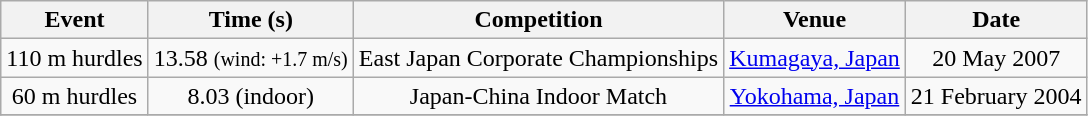<table class="wikitable" style=text-align:center>
<tr>
<th>Event</th>
<th>Time (s)</th>
<th>Competition</th>
<th>Venue</th>
<th>Date</th>
</tr>
<tr>
<td>110 m hurdles</td>
<td>13.58 <small>(wind: +1.7 m/s)</small></td>
<td>East Japan Corporate Championships</td>
<td><a href='#'>Kumagaya, Japan</a></td>
<td>20 May 2007</td>
</tr>
<tr>
<td>60 m hurdles</td>
<td>8.03 (indoor)</td>
<td>Japan-China Indoor Match</td>
<td><a href='#'>Yokohama, Japan</a></td>
<td>21 February 2004</td>
</tr>
<tr>
</tr>
</table>
